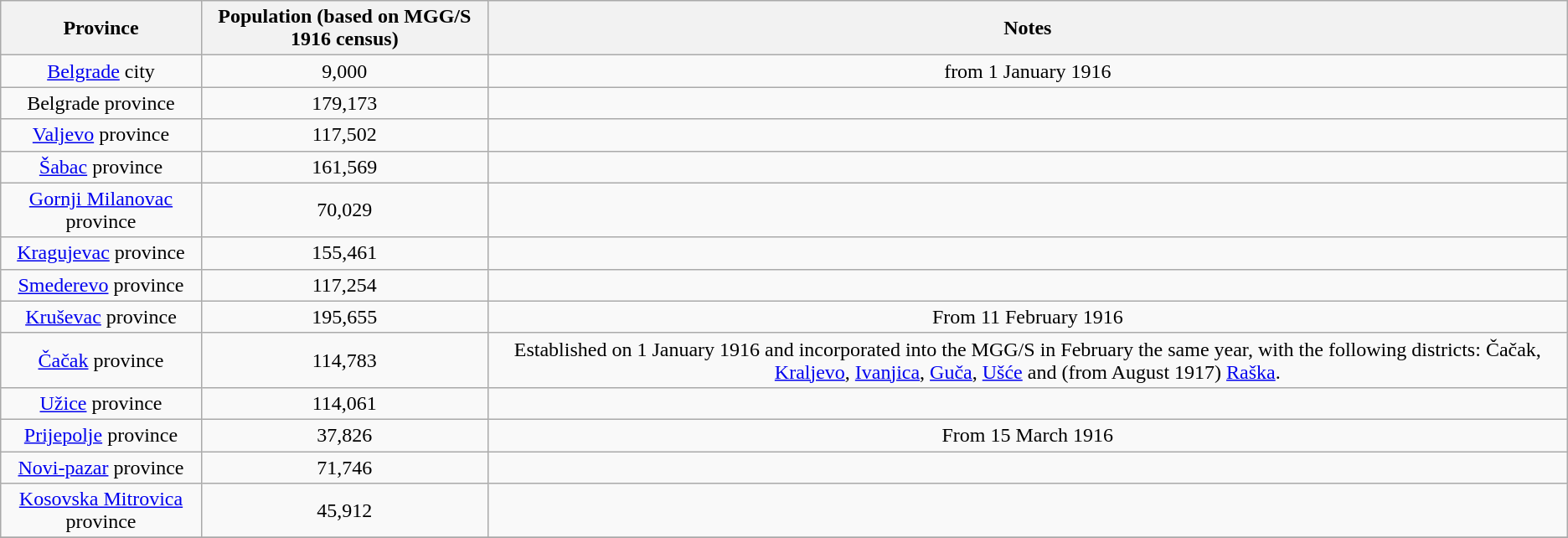<table class="wikitable" style="text-align:center;">
<tr>
<th>Province</th>
<th>Population (based on MGG/S 1916 census)</th>
<th>Notes</th>
</tr>
<tr>
<td><a href='#'>Belgrade</a> city</td>
<td>9,000</td>
<td>from 1 January 1916</td>
</tr>
<tr>
<td>Belgrade province</td>
<td>179,173</td>
<td></td>
</tr>
<tr>
<td><a href='#'>Valjevo</a> province</td>
<td>117,502</td>
<td></td>
</tr>
<tr>
<td><a href='#'>Šabac</a> province</td>
<td>161,569</td>
<td></td>
</tr>
<tr>
<td><a href='#'>Gornji Milanovac</a> province</td>
<td>70,029</td>
<td></td>
</tr>
<tr>
<td><a href='#'>Kragujevac</a> province</td>
<td>155,461</td>
<td></td>
</tr>
<tr>
<td><a href='#'>Smederevo</a> province</td>
<td>117,254</td>
<td></td>
</tr>
<tr>
<td><a href='#'>Kruševac</a> province</td>
<td>195,655</td>
<td>From 11 February 1916</td>
</tr>
<tr>
<td><a href='#'>Čačak</a> province</td>
<td>114,783</td>
<td>Established on 1 January 1916 and incorporated into the MGG/S in February the same year, with the following districts: Čačak, <a href='#'>Kraljevo</a>, <a href='#'>Ivanjica</a>, <a href='#'>Guča</a>, <a href='#'>Ušće</a> and (from August 1917) <a href='#'>Raška</a>.</td>
</tr>
<tr>
<td><a href='#'>Užice</a> province</td>
<td>114,061</td>
<td></td>
</tr>
<tr>
<td><a href='#'>Prijepolje</a> province</td>
<td>37,826</td>
<td>From 15 March 1916</td>
</tr>
<tr>
<td><a href='#'>Novi-pazar</a> province</td>
<td>71,746</td>
<td></td>
</tr>
<tr>
<td><a href='#'>Kosovska Mitrovica</a> province</td>
<td>45,912</td>
<td></td>
</tr>
<tr>
</tr>
</table>
